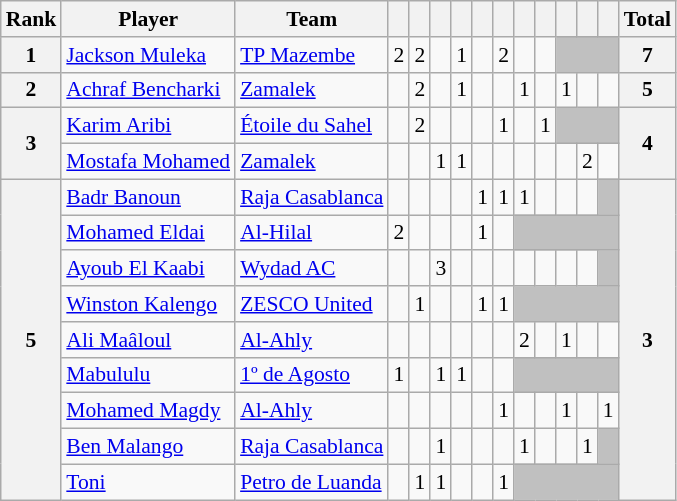<table class="wikitable" style="text-align:center; font-size:90%">
<tr>
<th>Rank</th>
<th>Player</th>
<th>Team</th>
<th></th>
<th></th>
<th></th>
<th></th>
<th></th>
<th></th>
<th></th>
<th></th>
<th></th>
<th></th>
<th></th>
<th>Total</th>
</tr>
<tr>
<th>1</th>
<td align=left> <a href='#'>Jackson Muleka</a></td>
<td align=left> <a href='#'>TP Mazembe</a></td>
<td>2</td>
<td>2</td>
<td></td>
<td>1</td>
<td></td>
<td>2</td>
<td></td>
<td></td>
<td bgcolor=silver colspan=3></td>
<th>7</th>
</tr>
<tr>
<th>2</th>
<td align=left> <a href='#'>Achraf Bencharki</a></td>
<td align=left> <a href='#'>Zamalek</a></td>
<td></td>
<td>2</td>
<td></td>
<td>1</td>
<td></td>
<td></td>
<td>1</td>
<td></td>
<td>1</td>
<td></td>
<td></td>
<th>5</th>
</tr>
<tr>
<th rowspan=2>3</th>
<td align=left> <a href='#'>Karim Aribi</a></td>
<td align=left> <a href='#'>Étoile du Sahel</a></td>
<td></td>
<td>2</td>
<td></td>
<td></td>
<td></td>
<td>1</td>
<td></td>
<td>1</td>
<td bgcolor=silver colspan=3></td>
<th rowspan=2>4</th>
</tr>
<tr>
<td align=left> <a href='#'>Mostafa Mohamed</a></td>
<td align=left> <a href='#'>Zamalek</a></td>
<td></td>
<td></td>
<td>1</td>
<td>1</td>
<td></td>
<td></td>
<td></td>
<td></td>
<td></td>
<td>2</td>
<td></td>
</tr>
<tr>
<th rowspan=9>5</th>
<td align=left> <a href='#'>Badr Banoun</a></td>
<td align=left> <a href='#'>Raja Casablanca</a></td>
<td></td>
<td></td>
<td></td>
<td></td>
<td>1</td>
<td>1</td>
<td>1</td>
<td></td>
<td></td>
<td></td>
<td bgcolor=silver></td>
<th rowspan=9>3</th>
</tr>
<tr>
<td align=left> <a href='#'>Mohamed Eldai</a></td>
<td align=left> <a href='#'>Al-Hilal</a></td>
<td>2</td>
<td></td>
<td></td>
<td></td>
<td>1</td>
<td></td>
<td bgcolor=silver colspan=5></td>
</tr>
<tr>
<td align=left> <a href='#'>Ayoub El Kaabi</a></td>
<td align=left> <a href='#'>Wydad AC</a></td>
<td></td>
<td></td>
<td>3</td>
<td></td>
<td></td>
<td></td>
<td></td>
<td></td>
<td></td>
<td></td>
<td bgcolor=silver></td>
</tr>
<tr>
<td align=left> <a href='#'>Winston Kalengo</a></td>
<td align=left> <a href='#'>ZESCO United</a></td>
<td></td>
<td>1</td>
<td></td>
<td></td>
<td>1</td>
<td>1</td>
<td bgcolor=silver colspan=5></td>
</tr>
<tr>
<td align=left> <a href='#'>Ali Maâloul</a></td>
<td align=left> <a href='#'>Al-Ahly</a></td>
<td></td>
<td></td>
<td></td>
<td></td>
<td></td>
<td></td>
<td>2</td>
<td></td>
<td>1</td>
<td></td>
<td></td>
</tr>
<tr>
<td align=left> <a href='#'>Mabululu</a></td>
<td align=left> <a href='#'>1º de Agosto</a></td>
<td>1</td>
<td></td>
<td>1</td>
<td>1</td>
<td></td>
<td></td>
<td bgcolor=silver colspan=5></td>
</tr>
<tr>
<td align=left> <a href='#'>Mohamed Magdy</a></td>
<td align=left> <a href='#'>Al-Ahly</a></td>
<td></td>
<td></td>
<td></td>
<td></td>
<td></td>
<td>1</td>
<td></td>
<td></td>
<td>1</td>
<td></td>
<td>1</td>
</tr>
<tr>
<td align=left> <a href='#'>Ben Malango</a></td>
<td align=left> <a href='#'>Raja Casablanca</a></td>
<td></td>
<td></td>
<td>1</td>
<td></td>
<td></td>
<td></td>
<td>1</td>
<td></td>
<td></td>
<td>1</td>
<td bgcolor=silver></td>
</tr>
<tr>
<td align=left> <a href='#'>Toni</a></td>
<td align=left> <a href='#'>Petro de Luanda</a></td>
<td></td>
<td>1</td>
<td>1</td>
<td></td>
<td></td>
<td>1</td>
<td bgcolor=silver colspan=5></td>
</tr>
</table>
